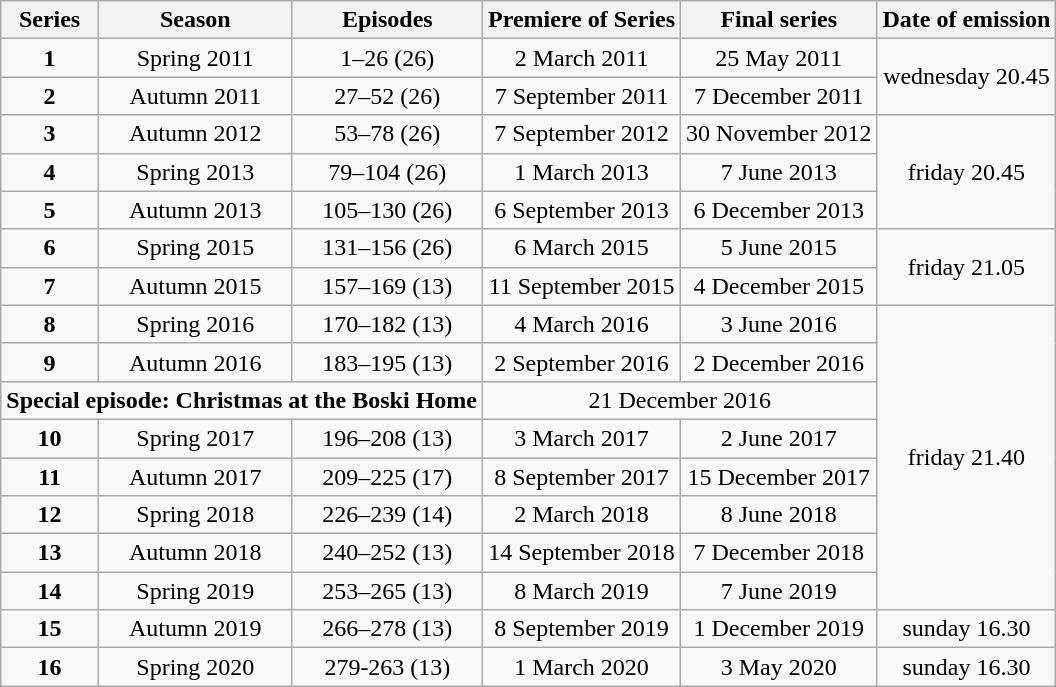<table class="wikitable" style="text-align:center">
<tr>
<th>Series</th>
<th>Season</th>
<th>Episodes</th>
<th>Premiere of Series</th>
<th>Final series</th>
<th>Date of emission</th>
</tr>
<tr>
<td><strong>1</strong></td>
<td>Spring 2011</td>
<td>1–26 (26)</td>
<td>2 March 2011</td>
<td>25 May 2011</td>
<td rowspan="2">wednesday 20.45</td>
</tr>
<tr>
<td><strong>2</strong></td>
<td>Autumn 2011</td>
<td>27–52 (26)</td>
<td>7 September 2011</td>
<td>7 December 2011</td>
</tr>
<tr>
<td><strong>3</strong></td>
<td>Autumn 2012</td>
<td>53–78 (26)</td>
<td>7 September 2012</td>
<td>30 November 2012</td>
<td rowspan="3">friday 20.45</td>
</tr>
<tr>
<td><strong>4</strong></td>
<td>Spring 2013</td>
<td>79–104 (26)</td>
<td>1 March 2013</td>
<td>7 June 2013</td>
</tr>
<tr>
<td><strong>5</strong></td>
<td>Autumn 2013</td>
<td>105–130 (26)</td>
<td>6 September 2013</td>
<td>6 December 2013</td>
</tr>
<tr>
<td><strong>6</strong></td>
<td>Spring 2015</td>
<td>131–156 (26)</td>
<td>6 March 2015</td>
<td>5 June 2015</td>
<td rowspan="2">friday 21.05</td>
</tr>
<tr>
<td><strong>7</strong></td>
<td>Autumn 2015</td>
<td>157–169 (13)</td>
<td>11 September 2015</td>
<td>4 December 2015</td>
</tr>
<tr>
<td><strong>8</strong></td>
<td>Spring 2016</td>
<td>170–182 (13)</td>
<td>4 March 2016</td>
<td>3 June 2016</td>
<td rowspan="8">friday 21.40</td>
</tr>
<tr>
<td><strong>9</strong></td>
<td>Autumn 2016</td>
<td>183–195 (13)</td>
<td>2 September 2016</td>
<td>2 December 2016</td>
</tr>
<tr>
<td colspan="3"><strong>Special episode: Christmas at the Boski Home</strong></td>
<td colspan="2">21 December 2016</td>
</tr>
<tr>
<td><strong>10</strong></td>
<td>Spring 2017</td>
<td>196–208 (13)</td>
<td>3 March 2017</td>
<td>2 June 2017</td>
</tr>
<tr>
<td><strong>11</strong></td>
<td>Autumn 2017</td>
<td>209–225 (17)</td>
<td>8 September 2017</td>
<td>15 December 2017</td>
</tr>
<tr>
<td><strong>12</strong></td>
<td>Spring 2018</td>
<td>226–239 (14)</td>
<td>2 March 2018</td>
<td>8 June 2018</td>
</tr>
<tr>
<td><strong>13</strong></td>
<td>Autumn 2018</td>
<td>240–252 (13)</td>
<td>14 September 2018</td>
<td>7 December 2018</td>
</tr>
<tr>
<td><strong>14</strong></td>
<td>Spring 2019</td>
<td>253–265 (13)</td>
<td>8 March 2019</td>
<td>7 June 2019</td>
</tr>
<tr>
<td><strong>15</strong></td>
<td>Autumn 2019</td>
<td>266–278 (13)</td>
<td>8 September 2019</td>
<td>1 December 2019</td>
<td>sunday 16.30</td>
</tr>
<tr>
<td><strong>16</strong></td>
<td>Spring 2020</td>
<td>279-263 (13)</td>
<td>1 March 2020</td>
<td>3 May 2020</td>
<td>sunday 16.30</td>
</tr>
</table>
